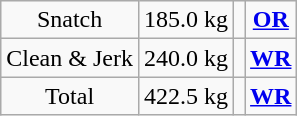<table class = "wikitable" style="text-align:center;">
<tr>
<td>Snatch</td>
<td>185.0 kg</td>
<td align=left></td>
<td><strong><a href='#'>OR</a></strong></td>
</tr>
<tr>
<td>Clean & Jerk</td>
<td>240.0 kg</td>
<td align=left></td>
<td><strong><a href='#'>WR</a></strong></td>
</tr>
<tr>
<td>Total</td>
<td>422.5 kg</td>
<td align=left></td>
<td><strong><a href='#'>WR</a></strong></td>
</tr>
</table>
